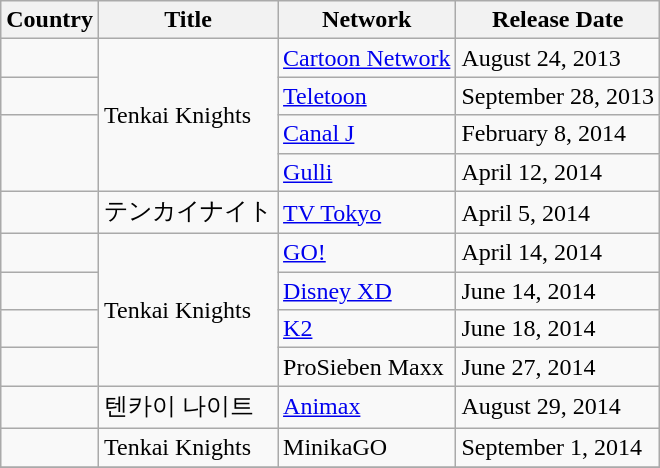<table class="wikitable">
<tr>
<th>Country</th>
<th>Title</th>
<th>Network</th>
<th>Release Date</th>
</tr>
<tr>
<td></td>
<td rowspan="4">Tenkai Knights</td>
<td><a href='#'>Cartoon Network</a></td>
<td>August 24, 2013</td>
</tr>
<tr>
<td></td>
<td><a href='#'>Teletoon</a></td>
<td>September 28, 2013</td>
</tr>
<tr>
<td rowspan="2"></td>
<td><a href='#'>Canal J</a></td>
<td>February 8, 2014</td>
</tr>
<tr>
<td><a href='#'>Gulli</a></td>
<td>April 12, 2014</td>
</tr>
<tr>
<td></td>
<td>テンカイナイト</td>
<td><a href='#'>TV Tokyo</a></td>
<td>April 5, 2014</td>
</tr>
<tr>
<td></td>
<td rowspan="4">Tenkai Knights</td>
<td><a href='#'>GO!</a></td>
<td>April 14, 2014</td>
</tr>
<tr>
<td></td>
<td><a href='#'>Disney XD</a></td>
<td>June 14, 2014</td>
</tr>
<tr>
<td></td>
<td><a href='#'>K2</a></td>
<td>June 18, 2014</td>
</tr>
<tr>
<td></td>
<td>ProSieben Maxx</td>
<td>June 27, 2014</td>
</tr>
<tr>
<td></td>
<td>텐카이 나이트</td>
<td><a href='#'>Animax</a></td>
<td>August 29, 2014</td>
</tr>
<tr>
<td></td>
<td>Tenkai Knights</td>
<td>MinikaGO</td>
<td>September 1, 2014</td>
</tr>
<tr>
</tr>
</table>
